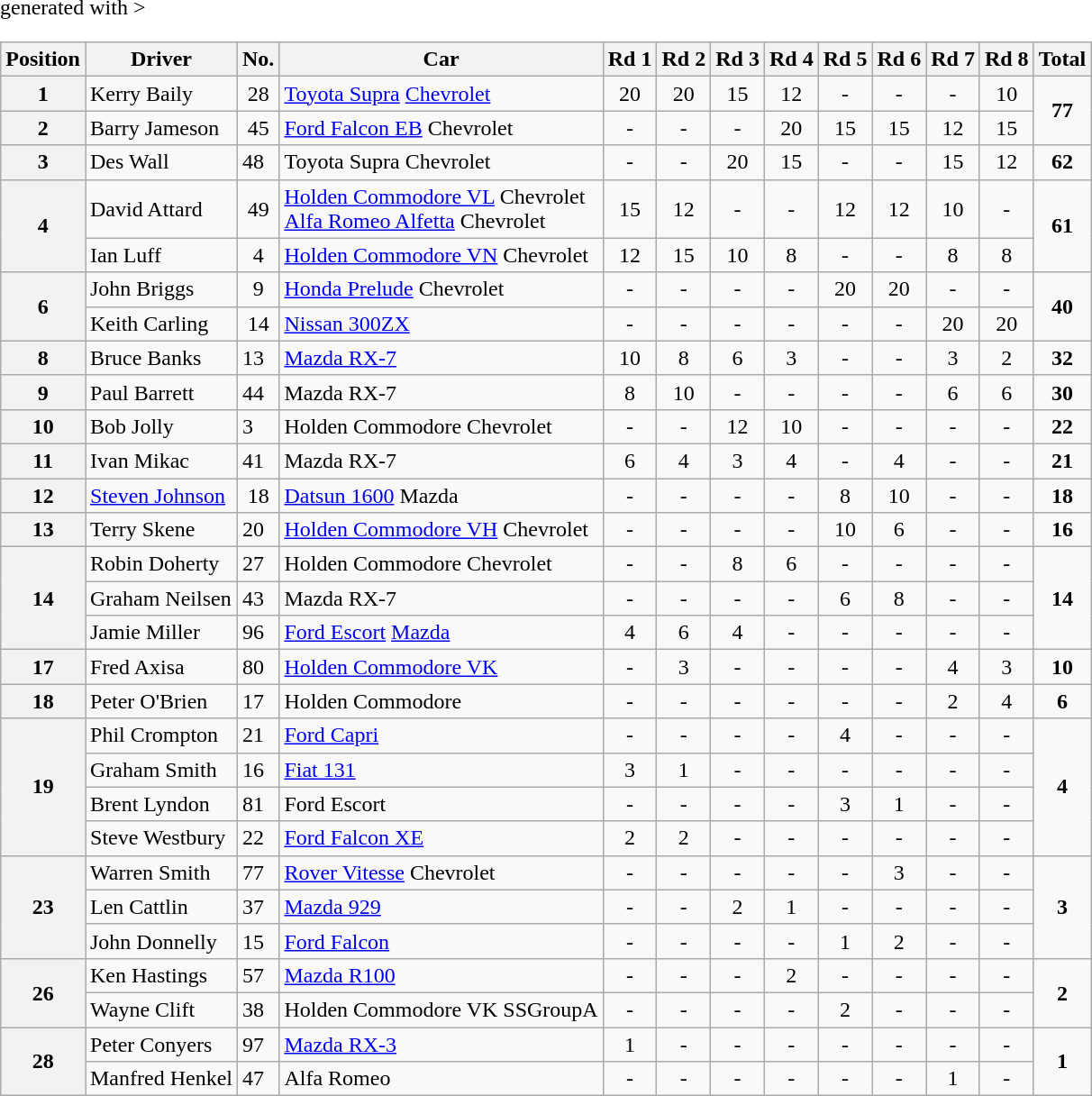<table class="wikitable" border="1" <hiddentext>generated with >
<tr style="font-weight:bold">
<th>Position</th>
<th>Driver</th>
<th>No.</th>
<th>Car</th>
<th>Rd 1</th>
<th>Rd 2</th>
<th>Rd 3</th>
<th>Rd 4</th>
<th>Rd 5</th>
<th>Rd 6</th>
<th>Rd 7</th>
<th>Rd 8</th>
<th>Total</th>
</tr>
<tr>
<th>1</th>
<td>Kerry Baily</td>
<td align="center">28</td>
<td><a href='#'>Toyota Supra</a> <a href='#'>Chevrolet</a></td>
<td align="center">20</td>
<td align="center">20</td>
<td align="center">15</td>
<td align="center">12</td>
<td align="center">-</td>
<td align="center">-</td>
<td align="center">-</td>
<td align="center">10</td>
<td rowspan=2 align="center"><strong>77</strong></td>
</tr>
<tr>
<th>2</th>
<td>Barry Jameson</td>
<td align="center">45</td>
<td><a href='#'>Ford Falcon EB</a> Chevrolet</td>
<td align="center">-</td>
<td align="center">-</td>
<td align="center">-</td>
<td align="center">20</td>
<td align="center">15</td>
<td align="center">15</td>
<td align="center">12</td>
<td align="center">15</td>
</tr>
<tr>
<th>3</th>
<td>Des Wall</td>
<td>48</td>
<td>Toyota Supra Chevrolet</td>
<td align="center">-</td>
<td align="center">-</td>
<td align="center">20</td>
<td align="center">15</td>
<td align="center">-</td>
<td align="center">-</td>
<td align="center">15</td>
<td align="center">12</td>
<td align="center"><strong>62</strong></td>
</tr>
<tr>
<th rowspan=2>4</th>
<td>David Attard</td>
<td align="center">49</td>
<td><a href='#'>Holden Commodore VL</a> Chevrolet<br><a href='#'>Alfa Romeo Alfetta</a> Chevrolet</td>
<td align="center">15</td>
<td align="center">12</td>
<td align="center">-</td>
<td align="center">-</td>
<td align="center">12</td>
<td align="center">12</td>
<td align="center">10</td>
<td align="center">-</td>
<td rowspan=2 align="center"><strong>61</strong></td>
</tr>
<tr>
<td>Ian Luff</td>
<td align="center">4</td>
<td><a href='#'>Holden Commodore VN</a> Chevrolet</td>
<td align="center">12</td>
<td align="center">15</td>
<td align="center">10</td>
<td align="center">8</td>
<td align="center">-</td>
<td align="center">-</td>
<td align="center">8</td>
<td align="center">8</td>
</tr>
<tr>
<th rowspan=2>6</th>
<td>John Briggs</td>
<td align="center">9</td>
<td><a href='#'>Honda Prelude</a> Chevrolet</td>
<td align="center">-</td>
<td align="center">-</td>
<td align="center">-</td>
<td align="center">-</td>
<td align="center">20</td>
<td align="center">20</td>
<td align="center">-</td>
<td align="center">-</td>
<td rowspan=2 align="center"><strong>40</strong></td>
</tr>
<tr>
<td>Keith Carling</td>
<td align="center">14</td>
<td><a href='#'>Nissan 300ZX</a></td>
<td align="center">-</td>
<td align="center">-</td>
<td align="center">-</td>
<td align="center">-</td>
<td align="center">-</td>
<td align="center">-</td>
<td align="center">20</td>
<td align="center">20</td>
</tr>
<tr>
<th>8</th>
<td>Bruce Banks</td>
<td>13</td>
<td><a href='#'>Mazda RX-7</a></td>
<td align="center">10</td>
<td align="center">8</td>
<td align="center">6</td>
<td align="center">3</td>
<td align="center">-</td>
<td align="center">-</td>
<td align="center">3</td>
<td align="center">2</td>
<td align="center"><strong>32</strong></td>
</tr>
<tr>
<th>9</th>
<td>Paul Barrett</td>
<td>44</td>
<td>Mazda RX-7</td>
<td align="center">8</td>
<td align="center">10</td>
<td align="center">-</td>
<td align="center">-</td>
<td align="center">-</td>
<td align="center">-</td>
<td align="center">6</td>
<td align="center">6</td>
<td align="center"><strong>30</strong></td>
</tr>
<tr>
<th>10</th>
<td>Bob Jolly</td>
<td>3</td>
<td>Holden Commodore Chevrolet</td>
<td align="center">-</td>
<td align="center">-</td>
<td align="center">12</td>
<td align="center">10</td>
<td align="center">-</td>
<td align="center">-</td>
<td align="center">-</td>
<td align="center">-</td>
<td align="center"><strong>22</strong></td>
</tr>
<tr>
<th>11</th>
<td>Ivan Mikac</td>
<td>41</td>
<td>Mazda RX-7</td>
<td align="center">6</td>
<td align="center">4</td>
<td align="center">3</td>
<td align="center">4</td>
<td align="center">-</td>
<td align="center">4</td>
<td align="center">-</td>
<td align="center">-</td>
<td align="center"><strong>21</strong></td>
</tr>
<tr>
<th>12</th>
<td><a href='#'>Steven Johnson</a></td>
<td align="center">18</td>
<td><a href='#'>Datsun 1600</a> Mazda</td>
<td align="center">-</td>
<td align="center">-</td>
<td align="center">-</td>
<td align="center">-</td>
<td align="center">8</td>
<td align="center">10</td>
<td align="center">-</td>
<td align="center">-</td>
<td align="center"><strong>18</strong></td>
</tr>
<tr>
<th>13</th>
<td>Terry Skene</td>
<td>20</td>
<td><a href='#'>Holden Commodore VH</a> Chevrolet</td>
<td align="center">-</td>
<td align="center">-</td>
<td align="center">-</td>
<td align="center">-</td>
<td align="center">10</td>
<td align="center">6</td>
<td align="center">-</td>
<td align="center">-</td>
<td align="center"><strong>16</strong></td>
</tr>
<tr>
<th rowspan=3>14</th>
<td>Robin Doherty</td>
<td>27</td>
<td>Holden Commodore Chevrolet</td>
<td align="center">-</td>
<td align="center">-</td>
<td align="center">8</td>
<td align="center">6</td>
<td align="center">-</td>
<td align="center">-</td>
<td align="center">-</td>
<td align="center">-</td>
<td rowspan=3 align="center"><strong>14</strong></td>
</tr>
<tr>
<td>Graham Neilsen</td>
<td>43</td>
<td>Mazda RX-7</td>
<td align="center">-</td>
<td align="center">-</td>
<td align="center">-</td>
<td align="center">-</td>
<td align="center">6</td>
<td align="center">8</td>
<td align="center">-</td>
<td align="center">-</td>
</tr>
<tr>
<td>Jamie Miller</td>
<td>96</td>
<td><a href='#'>Ford Escort</a> <a href='#'>Mazda</a></td>
<td align="center">4</td>
<td align="center">6</td>
<td align="center">4</td>
<td align="center">-</td>
<td align="center">-</td>
<td align="center">-</td>
<td align="center">-</td>
<td align="center">-</td>
</tr>
<tr>
<th>17</th>
<td>Fred Axisa</td>
<td>80</td>
<td><a href='#'>Holden Commodore VK</a></td>
<td align="center">-</td>
<td align="center">3</td>
<td align="center">-</td>
<td align="center">-</td>
<td align="center">-</td>
<td align="center">-</td>
<td align="center">4</td>
<td align="center">3</td>
<td align="center"><strong>10</strong></td>
</tr>
<tr>
<th>18</th>
<td>Peter O'Brien</td>
<td>17</td>
<td>Holden Commodore</td>
<td align="center">-</td>
<td align="center">-</td>
<td align="center">-</td>
<td align="center">-</td>
<td align="center">-</td>
<td align="center">-</td>
<td align="center">2</td>
<td align="center">4</td>
<td align="center"><strong>6</strong></td>
</tr>
<tr>
<th rowspan=4>19</th>
<td>Phil Crompton</td>
<td>21</td>
<td><a href='#'>Ford Capri</a></td>
<td align="center">-</td>
<td align="center">-</td>
<td align="center">-</td>
<td align="center">-</td>
<td align="center">4</td>
<td align="center">-</td>
<td align="center">-</td>
<td align="center">-</td>
<td rowspan=4 align="center"><strong>4</strong></td>
</tr>
<tr>
<td>Graham Smith</td>
<td>16</td>
<td><a href='#'>Fiat 131</a></td>
<td align="center">3</td>
<td align="center">1</td>
<td align="center">-</td>
<td align="center">-</td>
<td align="center">-</td>
<td align="center">-</td>
<td align="center">-</td>
<td align="center">-</td>
</tr>
<tr>
<td>Brent Lyndon</td>
<td>81</td>
<td>Ford Escort</td>
<td align="center">-</td>
<td align="center">-</td>
<td align="center">-</td>
<td align="center">-</td>
<td align="center">3</td>
<td align="center">1</td>
<td align="center">-</td>
<td align="center">-</td>
</tr>
<tr>
<td>Steve Westbury</td>
<td>22</td>
<td><a href='#'>Ford Falcon XE</a></td>
<td align="center">2</td>
<td align="center">2</td>
<td align="center">-</td>
<td align="center">-</td>
<td align="center">-</td>
<td align="center">-</td>
<td align="center">-</td>
<td align="center">-</td>
</tr>
<tr>
<th rowspan=3>23</th>
<td>Warren Smith</td>
<td>77</td>
<td><a href='#'>Rover Vitesse</a> Chevrolet</td>
<td align="center">-</td>
<td align="center">-</td>
<td align="center">-</td>
<td align="center">-</td>
<td align="center">-</td>
<td align="center">3</td>
<td align="center">-</td>
<td align="center">-</td>
<td rowspan=3 align="center"><strong>3</strong></td>
</tr>
<tr>
<td>Len Cattlin</td>
<td>37</td>
<td><a href='#'>Mazda 929</a></td>
<td align="center">-</td>
<td align="center">-</td>
<td align="center">2</td>
<td align="center">1</td>
<td align="center">-</td>
<td align="center">-</td>
<td align="center">-</td>
<td align="center">-</td>
</tr>
<tr>
<td>John Donnelly</td>
<td>15</td>
<td><a href='#'>Ford Falcon</a></td>
<td align="center">-</td>
<td align="center">-</td>
<td align="center">-</td>
<td align="center">-</td>
<td align="center">1</td>
<td align="center">2</td>
<td align="center">-</td>
<td align="center">-</td>
</tr>
<tr>
<th rowspan=2>26</th>
<td>Ken Hastings</td>
<td>57</td>
<td><a href='#'>Mazda R100</a></td>
<td align="center">-</td>
<td align="center">-</td>
<td align="center">-</td>
<td align="center">2</td>
<td align="center">-</td>
<td align="center">-</td>
<td align="center">-</td>
<td align="center">-</td>
<td rowspan=2 align="center"><strong>2</strong></td>
</tr>
<tr>
<td>Wayne Clift</td>
<td>38</td>
<td>Holden Commodore VK SSGroupA</td>
<td align="center">-</td>
<td align="center">-</td>
<td align="center">-</td>
<td align="center">-</td>
<td align="center">2</td>
<td align="center">-</td>
<td align="center">-</td>
<td align="center">-</td>
</tr>
<tr>
<th rowspan=2>28</th>
<td>Peter Conyers</td>
<td>97</td>
<td><a href='#'>Mazda RX-3</a></td>
<td align="center">1</td>
<td align="center">-</td>
<td align="center">-</td>
<td align="center">-</td>
<td align="center">-</td>
<td align="center">-</td>
<td align="center">-</td>
<td align="center">-</td>
<td rowspan=2 align="center"><strong>1</strong></td>
</tr>
<tr>
<td>Manfred Henkel</td>
<td>47</td>
<td>Alfa Romeo</td>
<td align="center">-</td>
<td align="center">-</td>
<td align="center">-</td>
<td align="center">-</td>
<td align="center">-</td>
<td align="center">-</td>
<td align="center">1</td>
<td align="center">-</td>
</tr>
</table>
